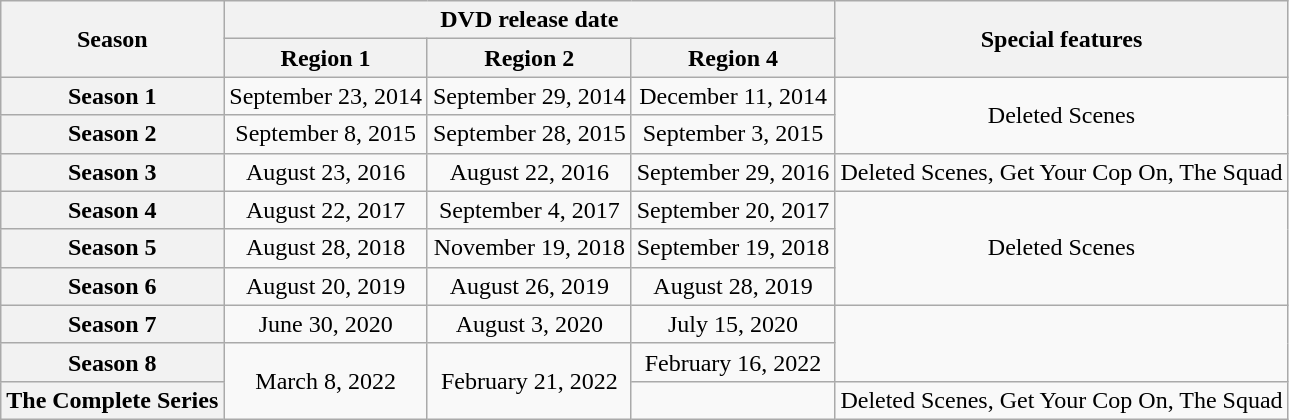<table class="wikitable plainrowheaders" style="text-align:center">
<tr>
<th scope="col" rowspan="2">Season</th>
<th scope="col" colspan="3">DVD release date</th>
<th scope="col" rowspan="2">Special features</th>
</tr>
<tr>
<th scope="col">Region 1</th>
<th scope="col">Region 2</th>
<th scope="col">Region 4</th>
</tr>
<tr>
<th scope="row">Season 1</th>
<td style="text-align:center">September 23, 2014</td>
<td style="text-align:center">September 29, 2014</td>
<td style="text-align:center">December 11, 2014</td>
<td rowspan="2">Deleted Scenes</td>
</tr>
<tr>
<th scope="row">Season 2</th>
<td style="text-align:center">September 8, 2015</td>
<td style="text-align:center">September 28, 2015</td>
<td style="text-align:center">September 3, 2015</td>
</tr>
<tr>
<th scope="row">Season 3</th>
<td style="text-align:center">August 23, 2016</td>
<td style="text-align:center">August 22, 2016</td>
<td style="text-align:center">September 29, 2016</td>
<td>Deleted Scenes, Get Your Cop On, The Squad</td>
</tr>
<tr>
<th scope="row">Season 4</th>
<td style="text-align:center">August 22, 2017</td>
<td style="text-align:center">September 4, 2017</td>
<td style="text-align:center">September 20, 2017</td>
<td rowspan="3">Deleted Scenes</td>
</tr>
<tr>
<th scope="row">Season 5</th>
<td style="text-align:center">August 28, 2018</td>
<td style="text-align:center">November 19, 2018</td>
<td style="text-align:center">September 19, 2018</td>
</tr>
<tr>
<th scope="row">Season 6</th>
<td style="text-align:center">August 20, 2019</td>
<td style="text-align:center">August 26, 2019</td>
<td style="text-align:center">August 28, 2019</td>
</tr>
<tr>
<th scope="row">Season 7</th>
<td>June 30, 2020</td>
<td>August 3, 2020</td>
<td>July 15, 2020</td>
<td rowspan="2"></td>
</tr>
<tr>
<th scope="row">Season 8</th>
<td rowspan="2">March 8, 2022</td>
<td rowspan="2">February 21, 2022</td>
<td>February 16, 2022</td>
</tr>
<tr>
<th scope="row">The Complete Series</th>
<td></td>
<td>Deleted Scenes, Get Your Cop On, The Squad</td>
</tr>
</table>
